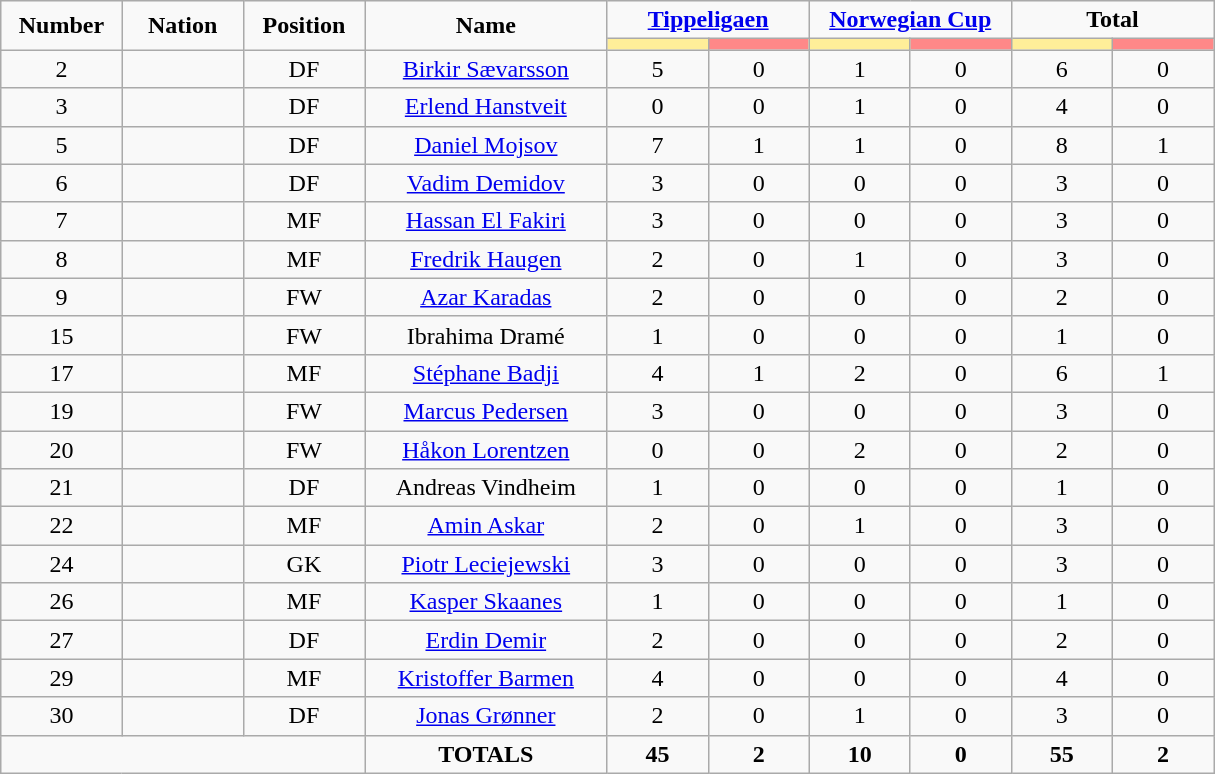<table class="wikitable" style="font-size: 100%; text-align: center;">
<tr>
<td rowspan="2" width="10%" align="center"><strong>Number</strong></td>
<td rowspan="2" width="10%" align="center"><strong>Nation</strong></td>
<td rowspan="2" width="10%" align="center"><strong>Position</strong></td>
<td rowspan="2" width="20%" align="center"><strong>Name</strong></td>
<td colspan="2" align="center"><strong><a href='#'>Tippeligaen</a></strong></td>
<td colspan="2" align="center"><strong><a href='#'>Norwegian Cup</a></strong></td>
<td colspan="2" align="center"><strong>Total</strong></td>
</tr>
<tr>
<th width=60 style="background: #FFEE99"></th>
<th width=60 style="background: #FF8888"></th>
<th width=60 style="background: #FFEE99"></th>
<th width=60 style="background: #FF8888"></th>
<th width=60 style="background: #FFEE99"></th>
<th width=60 style="background: #FF8888"></th>
</tr>
<tr>
<td>2</td>
<td></td>
<td>DF</td>
<td><a href='#'>Birkir Sævarsson</a></td>
<td>5</td>
<td>0</td>
<td>1</td>
<td>0</td>
<td>6</td>
<td>0</td>
</tr>
<tr>
<td>3</td>
<td></td>
<td>DF</td>
<td><a href='#'>Erlend Hanstveit</a></td>
<td>0</td>
<td>0</td>
<td>1</td>
<td>0</td>
<td>4</td>
<td>0</td>
</tr>
<tr>
<td>5</td>
<td></td>
<td>DF</td>
<td><a href='#'>Daniel Mojsov</a></td>
<td>7</td>
<td>1</td>
<td>1</td>
<td>0</td>
<td>8</td>
<td>1</td>
</tr>
<tr>
<td>6</td>
<td></td>
<td>DF</td>
<td><a href='#'>Vadim Demidov</a></td>
<td>3</td>
<td>0</td>
<td>0</td>
<td>0</td>
<td>3</td>
<td>0</td>
</tr>
<tr>
<td>7</td>
<td></td>
<td>MF</td>
<td><a href='#'>Hassan El Fakiri</a></td>
<td>3</td>
<td>0</td>
<td>0</td>
<td>0</td>
<td>3</td>
<td>0</td>
</tr>
<tr>
<td>8</td>
<td></td>
<td>MF</td>
<td><a href='#'>Fredrik Haugen</a></td>
<td>2</td>
<td>0</td>
<td>1</td>
<td>0</td>
<td>3</td>
<td>0</td>
</tr>
<tr>
<td>9</td>
<td></td>
<td>FW</td>
<td><a href='#'>Azar Karadas</a></td>
<td>2</td>
<td>0</td>
<td>0</td>
<td>0</td>
<td>2</td>
<td>0</td>
</tr>
<tr>
<td>15</td>
<td></td>
<td>FW</td>
<td>Ibrahima Dramé</td>
<td>1</td>
<td>0</td>
<td>0</td>
<td>0</td>
<td>1</td>
<td>0</td>
</tr>
<tr>
<td>17</td>
<td></td>
<td>MF</td>
<td><a href='#'>Stéphane Badji</a></td>
<td>4</td>
<td>1</td>
<td>2</td>
<td>0</td>
<td>6</td>
<td>1</td>
</tr>
<tr>
<td>19</td>
<td></td>
<td>FW</td>
<td><a href='#'>Marcus Pedersen</a></td>
<td>3</td>
<td>0</td>
<td>0</td>
<td>0</td>
<td>3</td>
<td>0</td>
</tr>
<tr>
<td>20</td>
<td></td>
<td>FW</td>
<td><a href='#'>Håkon Lorentzen</a></td>
<td>0</td>
<td>0</td>
<td>2</td>
<td>0</td>
<td>2</td>
<td>0</td>
</tr>
<tr>
<td>21</td>
<td></td>
<td>DF</td>
<td>Andreas Vindheim</td>
<td>1</td>
<td>0</td>
<td>0</td>
<td>0</td>
<td>1</td>
<td>0</td>
</tr>
<tr>
<td>22</td>
<td></td>
<td>MF</td>
<td><a href='#'>Amin Askar</a></td>
<td>2</td>
<td>0</td>
<td>1</td>
<td>0</td>
<td>3</td>
<td>0</td>
</tr>
<tr>
<td>24</td>
<td></td>
<td>GK</td>
<td><a href='#'>Piotr Leciejewski</a></td>
<td>3</td>
<td>0</td>
<td>0</td>
<td>0</td>
<td>3</td>
<td>0</td>
</tr>
<tr>
<td>26</td>
<td></td>
<td>MF</td>
<td><a href='#'>Kasper Skaanes</a></td>
<td>1</td>
<td>0</td>
<td>0</td>
<td>0</td>
<td>1</td>
<td>0</td>
</tr>
<tr>
<td>27</td>
<td></td>
<td>DF</td>
<td><a href='#'>Erdin Demir</a></td>
<td>2</td>
<td>0</td>
<td>0</td>
<td>0</td>
<td>2</td>
<td>0</td>
</tr>
<tr>
<td>29</td>
<td></td>
<td>MF</td>
<td><a href='#'>Kristoffer Barmen</a></td>
<td>4</td>
<td>0</td>
<td>0</td>
<td>0</td>
<td>4</td>
<td>0</td>
</tr>
<tr>
<td>30</td>
<td></td>
<td>DF</td>
<td><a href='#'>Jonas Grønner</a></td>
<td>2</td>
<td>0</td>
<td>1</td>
<td>0</td>
<td>3</td>
<td>0</td>
</tr>
<tr>
<td colspan="3"></td>
<td><strong>TOTALS</strong></td>
<td><strong>45</strong></td>
<td><strong>2</strong></td>
<td><strong>10</strong></td>
<td><strong>0</strong></td>
<td><strong>55</strong></td>
<td><strong>2</strong></td>
</tr>
</table>
